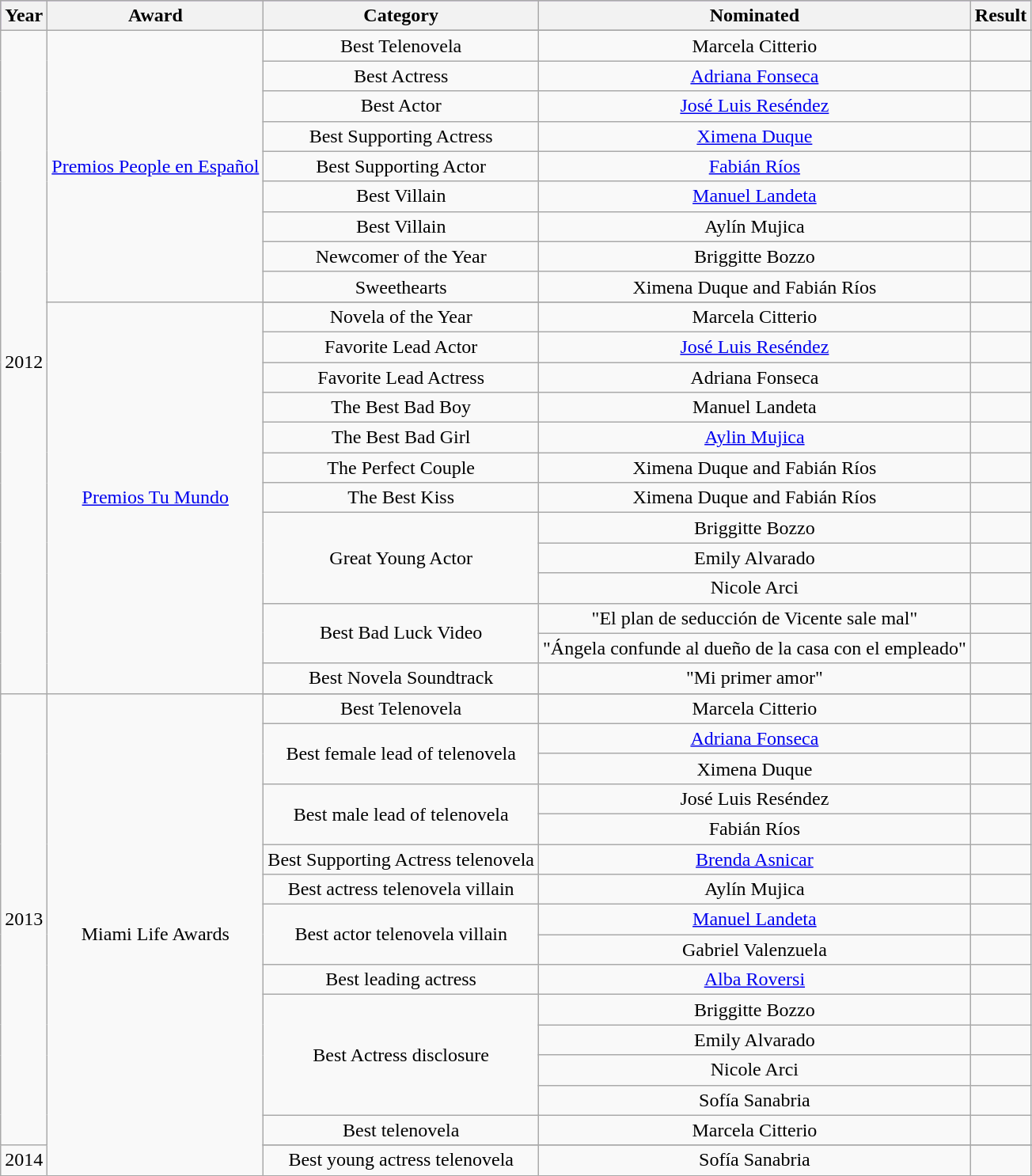<table class="wikitable plainrowheaders" style="text-align:center">
<tr style="background:#96c;">
<th scope="col">Year</th>
<th scope="col">Award</th>
<th scope="col">Category</th>
<th scope="col">Nominated</th>
<th scope="col">Result</th>
</tr>
<tr>
<td scope="row" rowspan="24">2012</td>
<td rowspan="10"><a href='#'>Premios People en Español</a></td>
</tr>
<tr>
<td scope="row">Best Telenovela</td>
<td>Marcela Citterio</td>
<td></td>
</tr>
<tr>
<td scope="row">Best Actress</td>
<td><a href='#'>Adriana Fonseca</a></td>
<td></td>
</tr>
<tr>
<td scope="row">Best Actor</td>
<td><a href='#'>José Luis Reséndez</a></td>
<td></td>
</tr>
<tr>
<td scope="row">Best Supporting Actress</td>
<td><a href='#'>Ximena Duque</a></td>
<td></td>
</tr>
<tr>
<td scope="row">Best Supporting Actor</td>
<td><a href='#'>Fabián Ríos</a></td>
<td></td>
</tr>
<tr>
<td scope="row">Best Villain</td>
<td><a href='#'>Manuel Landeta</a></td>
<td></td>
</tr>
<tr>
<td scope="row">Best Villain</td>
<td>Aylín Mujica</td>
<td></td>
</tr>
<tr>
<td scope="row">Newcomer of the Year</td>
<td>Briggitte Bozzo</td>
<td></td>
</tr>
<tr>
<td scope="row">Sweethearts</td>
<td>Ximena Duque and Fabián Ríos</td>
<td></td>
</tr>
<tr>
<td rowspan="14"><a href='#'>Premios Tu Mundo</a></td>
</tr>
<tr>
<td scope="row">Novela of the Year</td>
<td>Marcela Citterio</td>
<td>  </td>
</tr>
<tr>
<td scope="row">Favorite Lead Actor</td>
<td><a href='#'>José Luis Reséndez</a></td>
<td></td>
</tr>
<tr>
<td scope="row">Favorite Lead Actress</td>
<td>Adriana Fonseca</td>
<td></td>
</tr>
<tr>
<td scope="row">The Best Bad Boy</td>
<td>Manuel Landeta</td>
<td></td>
</tr>
<tr>
<td scope="row">The Best Bad Girl</td>
<td><a href='#'>Aylin Mujica</a></td>
<td></td>
</tr>
<tr>
<td scope="row">The Perfect Couple</td>
<td>Ximena Duque and Fabián Ríos</td>
<td></td>
</tr>
<tr>
<td scope="row">The Best Kiss</td>
<td>Ximena Duque and Fabián Ríos</td>
<td></td>
</tr>
<tr>
<td scope="row" rowspan="3">Great Young Actor</td>
<td>Briggitte Bozzo</td>
<td></td>
</tr>
<tr>
<td>Emily Alvarado</td>
<td></td>
</tr>
<tr>
<td>Nicole Arci</td>
<td></td>
</tr>
<tr>
<td scope="row" rowspan="2">Best Bad Luck Video</td>
<td>"El plan de seducción de Vicente sale mal"</td>
<td></td>
</tr>
<tr>
<td>"Ángela confunde al dueño de la casa con el empleado"</td>
<td></td>
</tr>
<tr>
<td scope="row">Best Novela Soundtrack</td>
<td>"Mi primer amor"</td>
<td></td>
</tr>
<tr>
<td scope="row" rowspan="16">2013</td>
<td rowspan="19">Miami Life Awards</td>
</tr>
<tr>
<td scope="row">Best Telenovela</td>
<td>Marcela Citterio</td>
<td> </td>
</tr>
<tr>
<td scope="row" rowspan="2">Best female lead of telenovela</td>
<td><a href='#'>Adriana Fonseca</a></td>
<td></td>
</tr>
<tr>
<td>Ximena Duque</td>
<td></td>
</tr>
<tr>
<td scope="row" rowspan="2">Best male lead of telenovela</td>
<td>José Luis Reséndez</td>
<td></td>
</tr>
<tr>
<td>Fabián Ríos</td>
<td></td>
</tr>
<tr>
<td scope="row">Best Supporting Actress telenovela</td>
<td><a href='#'>Brenda Asnicar</a></td>
<td></td>
</tr>
<tr>
<td scope="row">Best actress telenovela villain</td>
<td>Aylín Mujica</td>
<td></td>
</tr>
<tr>
<td scope="row" rowspan="2">Best actor telenovela villain</td>
<td><a href='#'>Manuel Landeta</a></td>
<td></td>
</tr>
<tr>
<td>Gabriel Valenzuela</td>
<td></td>
</tr>
<tr>
<td scope="row">Best leading actress</td>
<td><a href='#'>Alba Roversi</a></td>
<td></td>
</tr>
<tr>
<td scope="row" rowspan="4">Best Actress disclosure</td>
<td>Briggitte Bozzo</td>
<td></td>
</tr>
<tr>
<td>Emily Alvarado</td>
<td></td>
</tr>
<tr>
<td>Nicole Arci</td>
<td></td>
</tr>
<tr>
<td>Sofía Sanabria</td>
<td></td>
</tr>
<tr>
<td scope="row">Best telenovela</td>
<td>Marcela Citterio</td>
<td></td>
</tr>
<tr>
<td scope="row" rowspan="3">2014</td>
</tr>
<tr>
<td scope="row">Best young actress telenovela</td>
<td>Sofía Sanabria</td>
<td> </td>
</tr>
<tr>
</tr>
</table>
